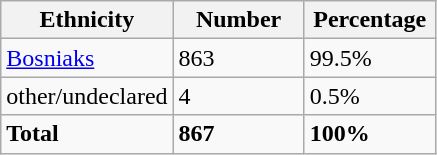<table class="wikitable">
<tr>
<th width="100px">Ethnicity</th>
<th width="80px">Number</th>
<th width="80px">Percentage</th>
</tr>
<tr>
<td><a href='#'>Bosniaks</a></td>
<td>863</td>
<td>99.5%</td>
</tr>
<tr>
<td>other/undeclared</td>
<td>4</td>
<td>0.5%</td>
</tr>
<tr>
<td><strong>Total</strong></td>
<td><strong>867</strong></td>
<td><strong>100%</strong></td>
</tr>
</table>
